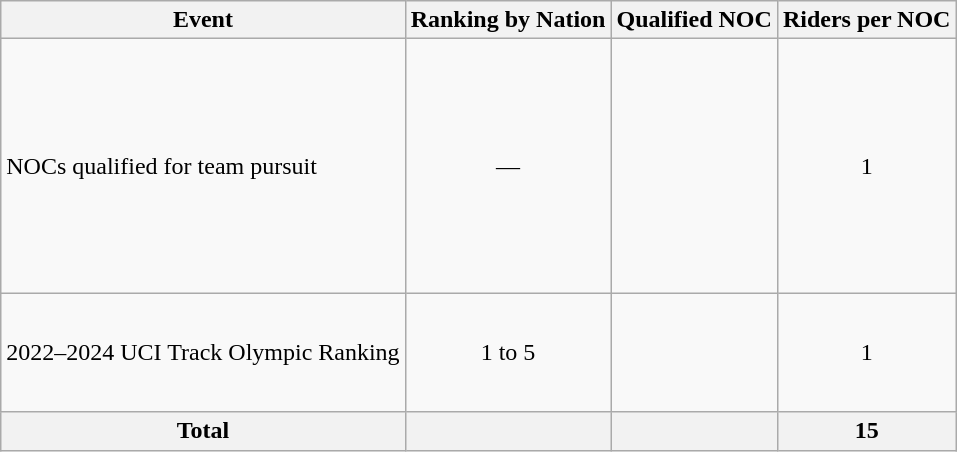<table class="wikitable" style="text-align:center;">
<tr>
<th>Event</th>
<th>Ranking by Nation</th>
<th>Qualified NOC</th>
<th>Riders per NOC</th>
</tr>
<tr>
<td align=left>NOCs qualified for team pursuit</td>
<td>—</td>
<td align=left><br><br><br><br><br><br><br><br><br></td>
<td>1</td>
</tr>
<tr>
<td align=left>2022–2024 UCI Track Olympic Ranking</td>
<td>1 to 5</td>
<td align=left><br><br><br><br></td>
<td>1</td>
</tr>
<tr>
<th>Total</th>
<th></th>
<th></th>
<th>15</th>
</tr>
</table>
